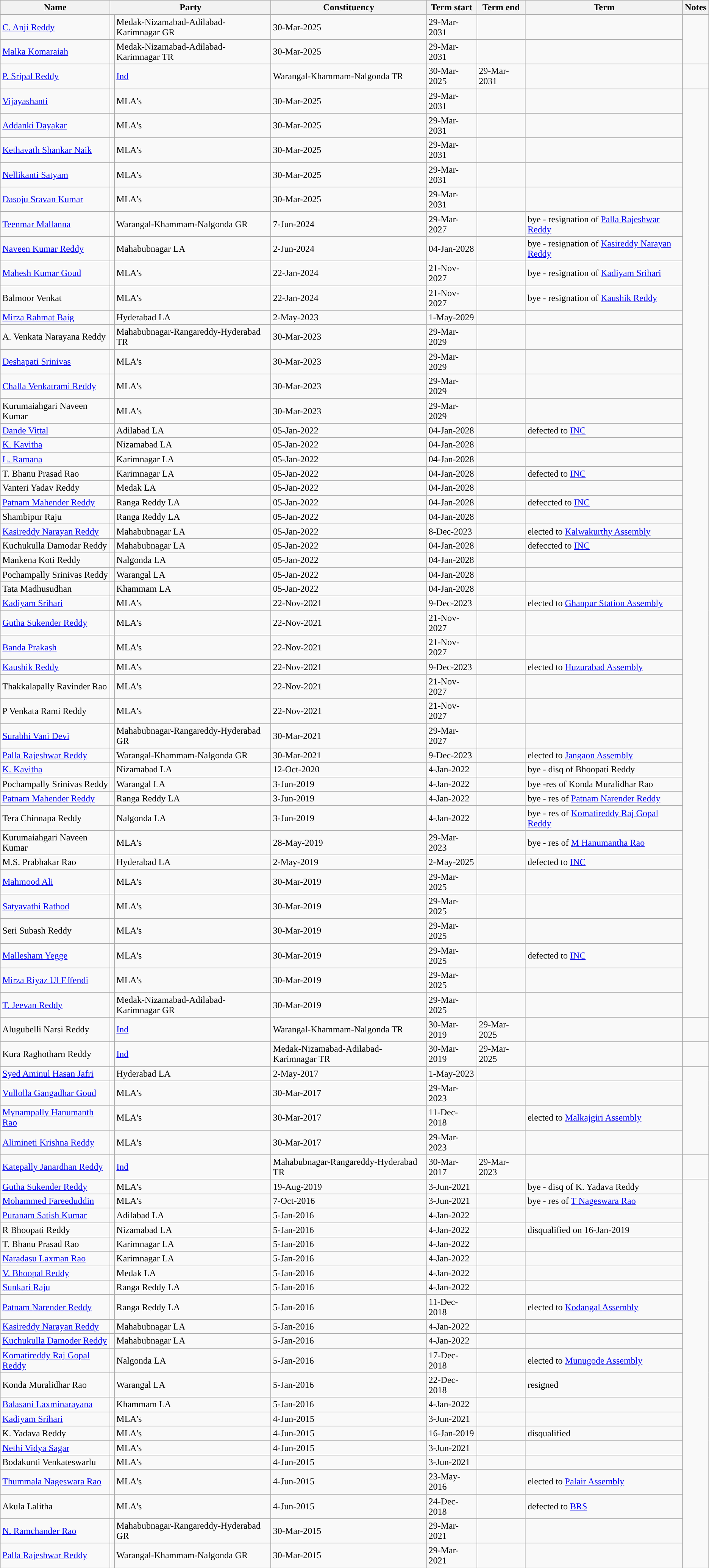<table class="wikitable sortable">
<tr>
<th>Name</th>
<th colspan="2">Party</th>
<th>Constituency</th>
<th>Term start</th>
<th>Term end</th>
<th>Term</th>
<th>Notes</th>
</tr>
<tr>
<td><a href='#'>C. Anji Reddy</a></td>
<td></td>
<td>Medak-Nizamabad-Adilabad-Karimnagar GR</td>
<td>30-Mar-2025</td>
<td>29-Mar-2031</td>
<td></td>
<td></td>
</tr>
<tr>
<td><a href='#'>Malka Komaraiah</a></td>
<td></td>
<td>Medak-Nizamabad-Adilabad-Karimnagar TR</td>
<td>30-Mar-2025</td>
<td>29-Mar-2031</td>
<td></td>
<td></td>
</tr>
<tr>
<td><a href='#'>P. Sripal Reddy</a></td>
<td style="background-color: "></td>
<td><a href='#'>Ind</a></td>
<td>Warangal-Khammam-Nalgonda TR</td>
<td>30-Mar-2025</td>
<td>29-Mar-2031</td>
<td></td>
<td></td>
</tr>
<tr>
<td><a href='#'>Vijayashanti</a></td>
<td></td>
<td>MLA's</td>
<td>30-Mar-2025</td>
<td>29-Mar-2031</td>
<td></td>
<td></td>
</tr>
<tr>
<td><a href='#'>Addanki Dayakar</a></td>
<td></td>
<td>MLA's</td>
<td>30-Mar-2025</td>
<td>29-Mar-2031</td>
<td></td>
<td></td>
</tr>
<tr>
<td><a href='#'>Kethavath Shankar Naik</a></td>
<td></td>
<td>MLA's</td>
<td>30-Mar-2025</td>
<td>29-Mar-2031</td>
<td></td>
<td></td>
</tr>
<tr>
<td><a href='#'>Nellikanti Satyam</a></td>
<td></td>
<td>MLA's</td>
<td>30-Mar-2025</td>
<td>29-Mar-2031</td>
<td></td>
<td></td>
</tr>
<tr>
<td><a href='#'>Dasoju Sravan Kumar</a></td>
<td></td>
<td>MLA's</td>
<td>30-Mar-2025</td>
<td>29-Mar-2031</td>
<td></td>
<td></td>
</tr>
<tr>
<td><a href='#'>Teenmar Mallanna</a></td>
<td></td>
<td>Warangal-Khammam-Nalgonda GR</td>
<td>7-Jun-2024</td>
<td>29-Mar-2027</td>
<td></td>
<td>bye - resignation of <a href='#'>Palla Rajeshwar Reddy</a></td>
</tr>
<tr>
<td><a href='#'>Naveen Kumar Reddy</a></td>
<td></td>
<td>Mahabubnagar LA</td>
<td>2-Jun-2024</td>
<td>04-Jan-2028</td>
<td></td>
<td>bye - resignation of <a href='#'>Kasireddy Narayan Reddy</a></td>
</tr>
<tr>
<td><a href='#'>Mahesh Kumar Goud</a></td>
<td></td>
<td>MLA's</td>
<td>22-Jan-2024</td>
<td>21-Nov-2027</td>
<td></td>
<td>bye - resignation of <a href='#'>Kadiyam Srihari</a></td>
</tr>
<tr>
<td>Balmoor Venkat</td>
<td></td>
<td>MLA's</td>
<td>22-Jan-2024</td>
<td>21-Nov-2027</td>
<td></td>
<td>bye - resignation of <a href='#'>Kaushik Reddy</a></td>
</tr>
<tr>
<td><a href='#'>Mirza Rahmat Baig</a></td>
<td></td>
<td>Hyderabad LA</td>
<td>2-May-2023</td>
<td>1-May-2029</td>
<td></td>
<td></td>
</tr>
<tr>
<td>A. Venkata Narayana Reddy</td>
<td></td>
<td>Mahabubnagar-Rangareddy-Hyderabad TR</td>
<td>30-Mar-2023</td>
<td>29-Mar-2029</td>
<td></td>
<td></td>
</tr>
<tr>
<td><a href='#'>Deshapati Srinivas</a></td>
<td></td>
<td>MLA's</td>
<td>30-Mar-2023</td>
<td>29-Mar-2029</td>
<td></td>
<td></td>
</tr>
<tr>
<td><a href='#'>Challa Venkatrami Reddy</a></td>
<td></td>
<td>MLA's</td>
<td>30-Mar-2023</td>
<td>29-Mar-2029</td>
<td></td>
<td></td>
</tr>
<tr>
<td>Kurumaiahgari Naveen Kumar</td>
<td></td>
<td>MLA's</td>
<td>30-Mar-2023</td>
<td>29-Mar-2029</td>
<td></td>
<td></td>
</tr>
<tr>
<td><a href='#'>Dande Vittal</a></td>
<td></td>
<td>Adilabad LA</td>
<td>05-Jan-2022</td>
<td>04-Jan-2028</td>
<td></td>
<td>defected to <a href='#'>INC</a></td>
</tr>
<tr>
<td><a href='#'>K. Kavitha</a></td>
<td></td>
<td>Nizamabad LA</td>
<td>05-Jan-2022</td>
<td>04-Jan-2028</td>
<td></td>
<td></td>
</tr>
<tr>
<td><a href='#'>L. Ramana</a></td>
<td></td>
<td>Karimnagar LA</td>
<td>05-Jan-2022</td>
<td>04-Jan-2028</td>
<td></td>
<td></td>
</tr>
<tr>
<td>T. Bhanu Prasad Rao</td>
<td></td>
<td>Karimnagar LA</td>
<td>05-Jan-2022</td>
<td>04-Jan-2028</td>
<td></td>
<td>defected to <a href='#'>INC</a></td>
</tr>
<tr>
<td>Vanteri Yadav Reddy</td>
<td></td>
<td>Medak LA</td>
<td>05-Jan-2022</td>
<td>04-Jan-2028</td>
<td></td>
<td></td>
</tr>
<tr>
<td><a href='#'>Patnam Mahender Reddy</a></td>
<td></td>
<td>Ranga Reddy LA</td>
<td>05-Jan-2022</td>
<td>04-Jan-2028</td>
<td></td>
<td>defeccted to <a href='#'>INC</a></td>
</tr>
<tr>
<td>Shambipur Raju</td>
<td></td>
<td>Ranga Reddy LA</td>
<td>05-Jan-2022</td>
<td>04-Jan-2028</td>
<td></td>
<td></td>
</tr>
<tr>
<td><a href='#'>Kasireddy Narayan Reddy</a></td>
<td></td>
<td>Mahabubnagar LA</td>
<td>05-Jan-2022</td>
<td>8-Dec-2023</td>
<td></td>
<td>elected to <a href='#'>Kalwakurthy Assembly</a></td>
</tr>
<tr>
<td>Kuchukulla Damodar Reddy</td>
<td></td>
<td>Mahabubnagar LA</td>
<td>05-Jan-2022</td>
<td>04-Jan-2028</td>
<td></td>
<td>defeccted to <a href='#'>INC</a></td>
</tr>
<tr>
<td>Mankena Koti Reddy</td>
<td></td>
<td>Nalgonda LA</td>
<td>05-Jan-2022</td>
<td>04-Jan-2028</td>
<td></td>
<td></td>
</tr>
<tr>
<td>Pochampally Srinivas Reddy</td>
<td></td>
<td>Warangal LA</td>
<td>05-Jan-2022</td>
<td>04-Jan-2028</td>
<td></td>
<td></td>
</tr>
<tr>
<td>Tata Madhusudhan</td>
<td></td>
<td>Khammam LA</td>
<td>05-Jan-2022</td>
<td>04-Jan-2028</td>
<td></td>
<td></td>
</tr>
<tr>
<td><a href='#'>Kadiyam Srihari</a></td>
<td></td>
<td>MLA's</td>
<td>22-Nov-2021</td>
<td>9-Dec-2023</td>
<td></td>
<td>elected to <a href='#'>Ghanpur Station Assembly</a></td>
</tr>
<tr>
<td><a href='#'>Gutha Sukender Reddy</a></td>
<td></td>
<td>MLA's</td>
<td>22-Nov-2021</td>
<td>21-Nov-2027</td>
<td></td>
<td></td>
</tr>
<tr>
<td><a href='#'>Banda Prakash</a></td>
<td></td>
<td>MLA's</td>
<td>22-Nov-2021</td>
<td>21-Nov-2027</td>
<td></td>
<td></td>
</tr>
<tr>
<td><a href='#'>Kaushik Reddy</a></td>
<td></td>
<td>MLA's</td>
<td>22-Nov-2021</td>
<td>9-Dec-2023</td>
<td></td>
<td>elected to <a href='#'>Huzurabad Assembly</a></td>
</tr>
<tr>
<td>Thakkalapally Ravinder Rao</td>
<td></td>
<td>MLA's</td>
<td>22-Nov-2021</td>
<td>21-Nov-2027</td>
<td></td>
<td></td>
</tr>
<tr>
<td>P Venkata Rami Reddy</td>
<td></td>
<td>MLA's</td>
<td>22-Nov-2021</td>
<td>21-Nov-2027</td>
<td></td>
<td></td>
</tr>
<tr>
<td><a href='#'>Surabhi Vani Devi</a></td>
<td></td>
<td>Mahabubnagar-Rangareddy-Hyderabad GR</td>
<td>30-Mar-2021</td>
<td>29-Mar-2027</td>
<td></td>
<td></td>
</tr>
<tr>
<td><a href='#'>Palla Rajeshwar Reddy</a></td>
<td></td>
<td>Warangal-Khammam-Nalgonda GR</td>
<td>30-Mar-2021</td>
<td>9-Dec-2023</td>
<td></td>
<td>elected to <a href='#'>Jangaon Assembly</a></td>
</tr>
<tr>
<td><a href='#'>K. Kavitha</a></td>
<td></td>
<td>Nizamabad LA</td>
<td>12-Oct-2020</td>
<td>4-Jan-2022</td>
<td></td>
<td>bye - disq of Bhoopati Reddy</td>
</tr>
<tr>
<td>Pochampally Srinivas Reddy</td>
<td></td>
<td>Warangal LA</td>
<td>3-Jun-2019</td>
<td>4-Jan-2022</td>
<td></td>
<td>bye -res of Konda Muralidhar Rao</td>
</tr>
<tr>
<td><a href='#'>Patnam Mahender Reddy</a></td>
<td></td>
<td>Ranga Reddy LA</td>
<td>3-Jun-2019</td>
<td>4-Jan-2022</td>
<td></td>
<td>bye - res of <a href='#'>Patnam Narender Reddy</a></td>
</tr>
<tr>
<td>Tera Chinnapa Reddy</td>
<td></td>
<td>Nalgonda LA</td>
<td>3-Jun-2019</td>
<td>4-Jan-2022</td>
<td></td>
<td>bye - res of <a href='#'>Komatireddy Raj Gopal Reddy</a></td>
</tr>
<tr>
<td>Kurumaiahgari Naveen Kumar</td>
<td></td>
<td>MLA's</td>
<td>28-May-2019</td>
<td>29-Mar-2023</td>
<td></td>
<td>bye - res of <a href='#'>M Hanumantha Rao</a></td>
</tr>
<tr>
<td>M.S. Prabhakar Rao</td>
<td></td>
<td>Hyderabad LA</td>
<td>2-May-2019</td>
<td>2-May-2025</td>
<td></td>
<td>defected to <a href='#'>INC</a></td>
</tr>
<tr>
<td><a href='#'>Mahmood Ali</a></td>
<td></td>
<td>MLA's</td>
<td>30-Mar-2019</td>
<td>29-Mar-2025</td>
<td></td>
<td></td>
</tr>
<tr>
<td><a href='#'>Satyavathi Rathod</a></td>
<td></td>
<td>MLA's</td>
<td>30-Mar-2019</td>
<td>29-Mar-2025</td>
<td></td>
<td></td>
</tr>
<tr>
<td>Seri Subash Reddy</td>
<td></td>
<td>MLA's</td>
<td>30-Mar-2019</td>
<td>29-Mar-2025</td>
<td></td>
<td></td>
</tr>
<tr>
<td><a href='#'>Mallesham Yegge</a></td>
<td></td>
<td>MLA's</td>
<td>30-Mar-2019</td>
<td>29-Mar-2025</td>
<td></td>
<td>defected to <a href='#'>INC</a></td>
</tr>
<tr>
<td><a href='#'>Mirza Riyaz Ul Effendi</a></td>
<td></td>
<td>MLA's</td>
<td>30-Mar-2019</td>
<td>29-Mar-2025</td>
<td></td>
<td></td>
</tr>
<tr>
<td><a href='#'>T. Jeevan Reddy</a></td>
<td></td>
<td>Medak-Nizamabad-Adilabad-Karimnagar GR</td>
<td>30-Mar-2019</td>
<td>29-Mar-2025</td>
<td></td>
<td></td>
</tr>
<tr>
<td>Alugubelli Narsi Reddy</td>
<td style="background-color: "></td>
<td><a href='#'>Ind</a></td>
<td>Warangal-Khammam-Nalgonda TR</td>
<td>30-Mar-2019</td>
<td>29-Mar-2025</td>
<td></td>
<td></td>
</tr>
<tr>
<td>Kura Raghotharn Reddy</td>
<td style="background-color: "></td>
<td><a href='#'>Ind</a></td>
<td>Medak-Nizamabad-Adilabad-Karimnagar TR</td>
<td>30-Mar-2019</td>
<td>29-Mar-2025</td>
<td></td>
<td></td>
</tr>
<tr>
<td><a href='#'>Syed Aminul Hasan Jafri</a></td>
<td></td>
<td>Hyderabad LA</td>
<td>2-May-2017</td>
<td>1-May-2023</td>
<td></td>
<td></td>
</tr>
<tr>
<td><a href='#'>Vullolla Gangadhar Goud</a></td>
<td></td>
<td>MLA's</td>
<td>30-Mar-2017</td>
<td>29-Mar-2023</td>
<td></td>
<td></td>
</tr>
<tr>
<td><a href='#'>Mynampally Hanumanth Rao</a></td>
<td></td>
<td>MLA's</td>
<td>30-Mar-2017</td>
<td>11-Dec-2018</td>
<td></td>
<td>elected to <a href='#'>Malkajgiri Assembly</a></td>
</tr>
<tr>
<td><a href='#'>Alimineti Krishna Reddy</a></td>
<td></td>
<td>MLA's</td>
<td>30-Mar-2017</td>
<td>29-Mar-2023</td>
<td></td>
<td></td>
</tr>
<tr>
<td><a href='#'>Katepally Janardhan Reddy</a></td>
<td style="background-color: "></td>
<td><a href='#'>Ind</a></td>
<td>Mahabubnagar-Rangareddy-Hyderabad TR</td>
<td>30-Mar-2017</td>
<td>29-Mar-2023</td>
<td></td>
<td></td>
</tr>
<tr>
<td><a href='#'>Gutha Sukender Reddy</a></td>
<td></td>
<td>MLA's</td>
<td>19-Aug-2019</td>
<td>3-Jun-2021</td>
<td></td>
<td>bye - disq of K. Yadava Reddy</td>
</tr>
<tr>
<td><a href='#'>Mohammed Fareeduddin</a></td>
<td></td>
<td>MLA's</td>
<td>7-Oct-2016</td>
<td>3-Jun-2021</td>
<td></td>
<td>bye - res of <a href='#'>T Nageswara Rao</a></td>
</tr>
<tr>
<td><a href='#'>Puranam Satish Kumar</a></td>
<td></td>
<td>Adilabad LA</td>
<td>5-Jan-2016</td>
<td>4-Jan-2022</td>
<td></td>
<td></td>
</tr>
<tr>
<td>R Bhoopati Reddy</td>
<td></td>
<td>Nizamabad LA</td>
<td>5-Jan-2016</td>
<td>4-Jan-2022</td>
<td></td>
<td>disqualified on 16-Jan-2019</td>
</tr>
<tr>
<td>T. Bhanu Prasad Rao</td>
<td></td>
<td>Karimnagar LA</td>
<td>5-Jan-2016</td>
<td>4-Jan-2022</td>
<td></td>
<td></td>
</tr>
<tr>
<td><a href='#'>Naradasu Laxman Rao</a></td>
<td></td>
<td>Karimnagar LA</td>
<td>5-Jan-2016</td>
<td>4-Jan-2022</td>
<td></td>
<td></td>
</tr>
<tr>
<td><a href='#'>V. Bhoopal Reddy</a></td>
<td></td>
<td>Medak LA</td>
<td>5-Jan-2016</td>
<td>4-Jan-2022</td>
<td></td>
<td></td>
</tr>
<tr>
<td><a href='#'>Sunkari Raju</a></td>
<td></td>
<td>Ranga Reddy LA</td>
<td>5-Jan-2016</td>
<td>4-Jan-2022</td>
<td></td>
<td></td>
</tr>
<tr>
<td><a href='#'>Patnam Narender Reddy</a></td>
<td></td>
<td>Ranga Reddy LA</td>
<td>5-Jan-2016</td>
<td>11-Dec-2018</td>
<td></td>
<td>elected to <a href='#'>Kodangal Assembly</a></td>
</tr>
<tr>
<td><a href='#'>Kasireddy Narayan Reddy</a></td>
<td></td>
<td>Mahabubnagar LA</td>
<td>5-Jan-2016</td>
<td>4-Jan-2022</td>
<td></td>
<td></td>
</tr>
<tr>
<td><a href='#'>Kuchukulla Damoder Reddy</a></td>
<td></td>
<td>Mahabubnagar LA</td>
<td>5-Jan-2016</td>
<td>4-Jan-2022</td>
<td></td>
<td></td>
</tr>
<tr>
<td><a href='#'>Komatireddy Raj Gopal Reddy</a></td>
<td></td>
<td>Nalgonda LA</td>
<td>5-Jan-2016</td>
<td>17-Dec-2018</td>
<td></td>
<td>elected to <a href='#'>Munugode Assembly</a></td>
</tr>
<tr>
<td>Konda Muralidhar Rao</td>
<td></td>
<td>Warangal LA</td>
<td>5-Jan-2016</td>
<td>22-Dec-2018</td>
<td></td>
<td>resigned</td>
</tr>
<tr>
<td><a href='#'>Balasani Laxminarayana</a></td>
<td></td>
<td>Khammam LA</td>
<td>5-Jan-2016</td>
<td>4-Jan-2022</td>
<td></td>
<td></td>
</tr>
<tr>
<td><a href='#'>Kadiyam Srihari</a></td>
<td></td>
<td>MLA's</td>
<td>4-Jun-2015</td>
<td>3-Jun-2021</td>
<td></td>
<td></td>
</tr>
<tr>
<td>K. Yadava Reddy</td>
<td></td>
<td>MLA's</td>
<td>4-Jun-2015</td>
<td>16-Jan-2019</td>
<td></td>
<td>disqualified</td>
</tr>
<tr>
<td><a href='#'>Nethi Vidya Sagar</a></td>
<td></td>
<td>MLA's</td>
<td>4-Jun-2015</td>
<td>3-Jun-2021</td>
<td></td>
<td></td>
</tr>
<tr>
<td>Bodakunti Venkateswarlu</td>
<td></td>
<td>MLA's</td>
<td>4-Jun-2015</td>
<td>3-Jun-2021</td>
<td></td>
<td></td>
</tr>
<tr>
<td><a href='#'>Thummala Nageswara Rao</a></td>
<td></td>
<td>MLA's</td>
<td>4-Jun-2015</td>
<td>23-May-2016</td>
<td></td>
<td>elected to <a href='#'>Palair Assembly</a></td>
</tr>
<tr>
<td>Akula Lalitha</td>
<td></td>
<td>MLA's</td>
<td>4-Jun-2015</td>
<td>24-Dec-2018</td>
<td></td>
<td>defected to <a href='#'>BRS</a></td>
</tr>
<tr>
<td><a href='#'>N. Ramchander Rao</a></td>
<td></td>
<td>Mahabubnagar-Rangareddy-Hyderabad GR</td>
<td>30-Mar-2015</td>
<td>29-Mar-2021</td>
<td></td>
<td></td>
</tr>
<tr>
<td><a href='#'>Palla Rajeshwar Reddy</a></td>
<td></td>
<td>Warangal-Khammam-Nalgonda GR</td>
<td>30-Mar-2015</td>
<td>29-Mar-2021</td>
<td></td>
<td></td>
</tr>
</table>
